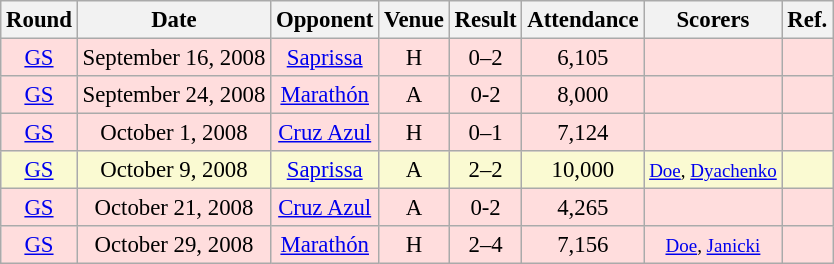<table class="wikitable" style="font-size:95%; text-align:center">
<tr>
<th>Round</th>
<th>Date</th>
<th>Opponent</th>
<th>Venue</th>
<th>Result</th>
<th>Attendance</th>
<th>Scorers</th>
<th>Ref.</th>
</tr>
<tr style="background:#fdd;">
<td><a href='#'>GS</a></td>
<td>September 16, 2008</td>
<td>  <a href='#'>Saprissa</a></td>
<td>H</td>
<td>0–2</td>
<td>6,105</td>
<td></td>
<td></td>
</tr>
<tr style="background:#fdd;">
<td><a href='#'>GS</a></td>
<td>September 24, 2008</td>
<td>  <a href='#'>Marathón</a></td>
<td>A</td>
<td>0-2</td>
<td>8,000</td>
<td></td>
<td></td>
</tr>
<tr style="background:#fdd;">
<td><a href='#'>GS</a></td>
<td>October 1, 2008</td>
<td>  <a href='#'>Cruz Azul</a></td>
<td>H</td>
<td>0–1</td>
<td>7,124</td>
<td></td>
<td></td>
</tr>
<tr style="background:#fafad2;">
<td><a href='#'>GS</a></td>
<td>October 9, 2008</td>
<td>  <a href='#'>Saprissa</a></td>
<td>A</td>
<td>2–2</td>
<td>10,000</td>
<td><small><a href='#'>Doe</a>, <a href='#'>Dyachenko</a></small></td>
<td></td>
</tr>
<tr style="background:#fdd;">
<td><a href='#'>GS</a></td>
<td>October 21, 2008</td>
<td>  <a href='#'>Cruz Azul</a></td>
<td>A</td>
<td>0-2</td>
<td>4,265</td>
<td></td>
<td></td>
</tr>
<tr style="background:#fdd;">
<td><a href='#'>GS</a></td>
<td>October 29, 2008</td>
<td>  <a href='#'>Marathón</a></td>
<td>H</td>
<td>2–4</td>
<td>7,156</td>
<td><small><a href='#'>Doe</a>, <a href='#'>Janicki</a></small></td>
<td></td>
</tr>
</table>
